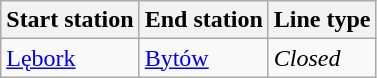<table class="wikitable">
<tr>
<th>Start station</th>
<th>End station</th>
<th>Line type</th>
</tr>
<tr>
<td><a href='#'>Lębork</a></td>
<td><a href='#'>Bytów</a></td>
<td><em>Closed</em></td>
</tr>
</table>
